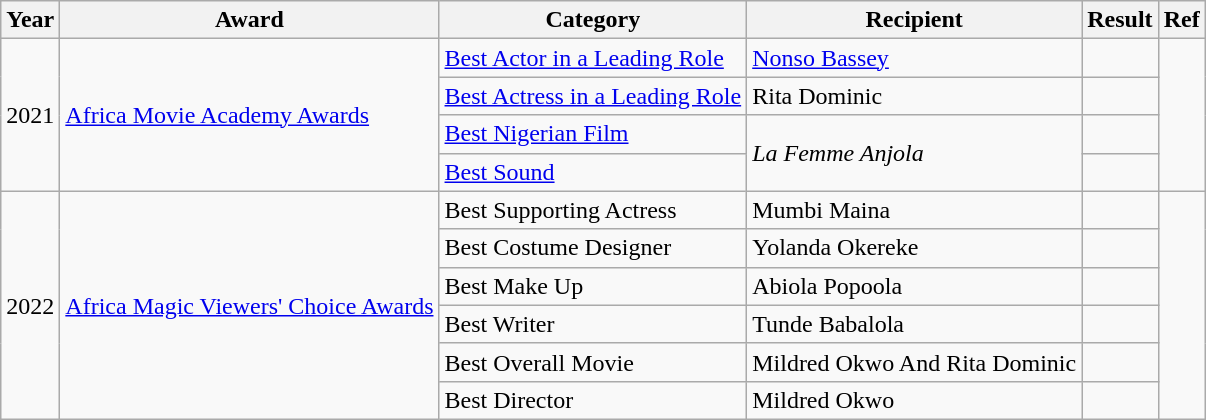<table class="wikitable">
<tr>
<th>Year</th>
<th>Award</th>
<th>Category</th>
<th>Recipient</th>
<th>Result</th>
<th>Ref</th>
</tr>
<tr>
<td rowspan="4">2021</td>
<td rowspan="4"><a href='#'>Africa Movie Academy Awards</a></td>
<td><a href='#'>Best Actor in a Leading Role</a></td>
<td><a href='#'>Nonso Bassey</a></td>
<td></td>
<td rowspan="4"></td>
</tr>
<tr>
<td><a href='#'>Best Actress in a Leading Role</a></td>
<td>Rita Dominic</td>
<td></td>
</tr>
<tr>
<td><a href='#'>Best Nigerian Film</a></td>
<td rowspan="2"><em>La Femme Anjola</em></td>
<td></td>
</tr>
<tr>
<td><a href='#'>Best Sound</a></td>
<td></td>
</tr>
<tr>
<td rowspan="6">2022</td>
<td rowspan="6"><a href='#'>Africa Magic Viewers' Choice Awards</a></td>
<td>Best Supporting Actress</td>
<td>Mumbi Maina</td>
<td></td>
<td rowspan="6"></td>
</tr>
<tr>
<td>Best Costume Designer</td>
<td>Yolanda Okereke</td>
<td></td>
</tr>
<tr>
<td>Best Make Up</td>
<td>Abiola Popoola</td>
<td></td>
</tr>
<tr>
<td>Best Writer</td>
<td>Tunde Babalola</td>
<td></td>
</tr>
<tr>
<td>Best Overall Movie</td>
<td>Mildred Okwo And Rita Dominic</td>
<td></td>
</tr>
<tr>
<td>Best Director</td>
<td>Mildred Okwo</td>
<td></td>
</tr>
</table>
